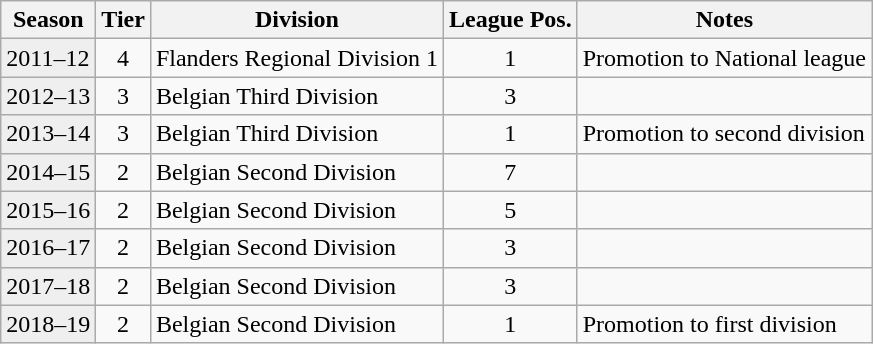<table class="wikitable">
<tr>
<th>Season</th>
<th>Tier</th>
<th>Division</th>
<th>League Pos.</th>
<th>Notes</th>
</tr>
<tr>
<td style="background:#efefef;">2011–12</td>
<td align="center">4</td>
<td>Flanders Regional Division 1</td>
<td align="center">1</td>
<td>Promotion to National league</td>
</tr>
<tr>
<td style="background:#efefef;">2012–13</td>
<td align="center">3</td>
<td>Belgian Third Division</td>
<td align="center">3</td>
<td></td>
</tr>
<tr>
<td style="background:#efefef;">2013–14</td>
<td align="center">3</td>
<td>Belgian Third Division</td>
<td align="center">1</td>
<td>Promotion to second division</td>
</tr>
<tr>
<td style="background:#efefef;">2014–15</td>
<td align="center">2</td>
<td>Belgian Second Division</td>
<td align="center">7</td>
<td></td>
</tr>
<tr>
<td style="background:#efefef;">2015–16</td>
<td align="center">2</td>
<td>Belgian Second Division</td>
<td align="center">5</td>
<td></td>
</tr>
<tr>
<td style="background:#efefef;">2016–17</td>
<td align="center">2</td>
<td>Belgian Second Division</td>
<td align="center">3</td>
<td></td>
</tr>
<tr>
<td style="background:#efefef;">2017–18</td>
<td align="center">2</td>
<td>Belgian Second Division</td>
<td align="center">3</td>
<td></td>
</tr>
<tr>
<td style="background:#efefef;">2018–19</td>
<td align="center">2</td>
<td>Belgian Second Division</td>
<td align="center">1</td>
<td>Promotion to first division</td>
</tr>
</table>
